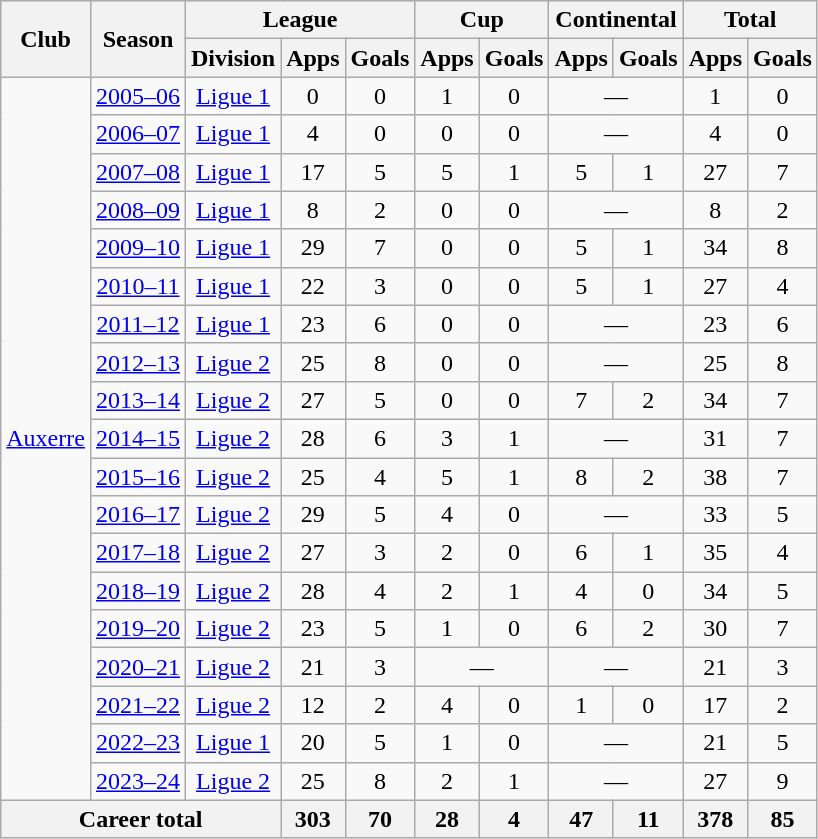<table class="wikitable" style="text-align:center">
<tr>
<th rowspan=2>Club</th>
<th rowspan=2>Season</th>
<th colspan=3>League</th>
<th colspan=2>Cup</th>
<th colspan=2>Continental</th>
<th colspan=2>Total</th>
</tr>
<tr>
<th>Division</th>
<th>Apps</th>
<th>Goals</th>
<th>Apps</th>
<th>Goals</th>
<th>Apps</th>
<th>Goals</th>
<th>Apps</th>
<th>Goals</th>
</tr>
<tr>
<td rowspan="19"><a href='#'>Auxerre</a></td>
<td><a href='#'>2005–06</a></td>
<td><a href='#'>Ligue 1</a></td>
<td>0</td>
<td>0</td>
<td>1</td>
<td>0</td>
<td colspan="2">—</td>
<td>1</td>
<td>0</td>
</tr>
<tr>
<td><a href='#'>2006–07</a></td>
<td><a href='#'>Ligue 1</a></td>
<td>4</td>
<td>0</td>
<td>0</td>
<td>0</td>
<td colspan="2">—</td>
<td>4</td>
<td>0</td>
</tr>
<tr>
<td><a href='#'>2007–08</a></td>
<td><a href='#'>Ligue 1</a></td>
<td>17</td>
<td>5</td>
<td>5</td>
<td>1</td>
<td>5</td>
<td>1</td>
<td>27</td>
<td>7</td>
</tr>
<tr>
<td><a href='#'>2008–09</a></td>
<td><a href='#'>Ligue 1</a></td>
<td>8</td>
<td>2</td>
<td>0</td>
<td>0</td>
<td colspan="2">—</td>
<td>8</td>
<td>2</td>
</tr>
<tr>
<td><a href='#'>2009–10</a></td>
<td><a href='#'>Ligue 1</a></td>
<td>29</td>
<td>7</td>
<td>0</td>
<td>0</td>
<td>5</td>
<td>1</td>
<td>34</td>
<td>8</td>
</tr>
<tr>
<td><a href='#'>2010–11</a></td>
<td><a href='#'>Ligue 1</a></td>
<td>22</td>
<td>3</td>
<td>0</td>
<td>0</td>
<td>5</td>
<td>1</td>
<td>27</td>
<td>4</td>
</tr>
<tr>
<td><a href='#'>2011–12</a></td>
<td><a href='#'>Ligue 1</a></td>
<td>23</td>
<td>6</td>
<td>0</td>
<td>0</td>
<td colspan="2">—</td>
<td>23</td>
<td>6</td>
</tr>
<tr>
<td><a href='#'>2012–13</a></td>
<td><a href='#'>Ligue 2</a></td>
<td>25</td>
<td>8</td>
<td>0</td>
<td>0</td>
<td colspan="2">—</td>
<td>25</td>
<td>8</td>
</tr>
<tr>
<td><a href='#'>2013–14</a></td>
<td><a href='#'>Ligue 2</a></td>
<td>27</td>
<td>5</td>
<td>0</td>
<td>0</td>
<td>7</td>
<td>2</td>
<td>34</td>
<td>7</td>
</tr>
<tr>
<td><a href='#'>2014–15</a></td>
<td><a href='#'>Ligue 2</a></td>
<td>28</td>
<td>6</td>
<td>3</td>
<td>1</td>
<td colspan="2">—</td>
<td>31</td>
<td>7</td>
</tr>
<tr>
<td><a href='#'>2015–16</a></td>
<td><a href='#'>Ligue 2</a></td>
<td>25</td>
<td>4</td>
<td>5</td>
<td>1</td>
<td>8</td>
<td>2</td>
<td>38</td>
<td>7</td>
</tr>
<tr>
<td><a href='#'>2016–17</a></td>
<td><a href='#'>Ligue 2</a></td>
<td>29</td>
<td>5</td>
<td>4</td>
<td>0</td>
<td colspan="2">—</td>
<td>33</td>
<td>5</td>
</tr>
<tr>
<td><a href='#'>2017–18</a></td>
<td><a href='#'>Ligue 2</a></td>
<td>27</td>
<td>3</td>
<td>2</td>
<td>0</td>
<td>6</td>
<td>1</td>
<td>35</td>
<td>4</td>
</tr>
<tr>
<td><a href='#'>2018–19</a></td>
<td><a href='#'>Ligue 2</a></td>
<td>28</td>
<td>4</td>
<td>2</td>
<td>1</td>
<td>4</td>
<td>0</td>
<td>34</td>
<td>5</td>
</tr>
<tr>
<td><a href='#'>2019–20</a></td>
<td><a href='#'>Ligue 2</a></td>
<td>23</td>
<td>5</td>
<td>1</td>
<td>0</td>
<td>6</td>
<td>2</td>
<td>30</td>
<td>7</td>
</tr>
<tr>
<td><a href='#'>2020–21</a></td>
<td><a href='#'>Ligue 2</a></td>
<td>21</td>
<td>3</td>
<td colspan="2">—</td>
<td colspan="2">—</td>
<td>21</td>
<td>3</td>
</tr>
<tr>
<td><a href='#'>2021–22</a></td>
<td><a href='#'>Ligue 2</a></td>
<td>12</td>
<td>2</td>
<td>4</td>
<td>0</td>
<td>1</td>
<td>0</td>
<td>17</td>
<td>2</td>
</tr>
<tr>
<td><a href='#'>2022–23</a></td>
<td><a href='#'>Ligue 1</a></td>
<td>20</td>
<td>5</td>
<td>1</td>
<td>0</td>
<td colspan="2">—</td>
<td>21</td>
<td>5</td>
</tr>
<tr>
<td><a href='#'>2023–24</a></td>
<td><a href='#'>Ligue 2</a></td>
<td>25</td>
<td>8</td>
<td>2</td>
<td>1</td>
<td colspan="2">—</td>
<td>27</td>
<td>9</td>
</tr>
<tr>
<th colspan="3">Career total</th>
<th>303</th>
<th>70</th>
<th>28</th>
<th>4</th>
<th>47</th>
<th>11</th>
<th>378</th>
<th>85</th>
</tr>
</table>
